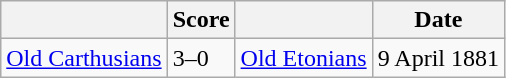<table class="wikitable">
<tr>
<th></th>
<th>Score</th>
<th></th>
<th>Date</th>
</tr>
<tr>
<td><a href='#'>Old Carthusians</a></td>
<td>3–0</td>
<td><a href='#'>Old Etonians</a></td>
<td>9 April 1881</td>
</tr>
</table>
